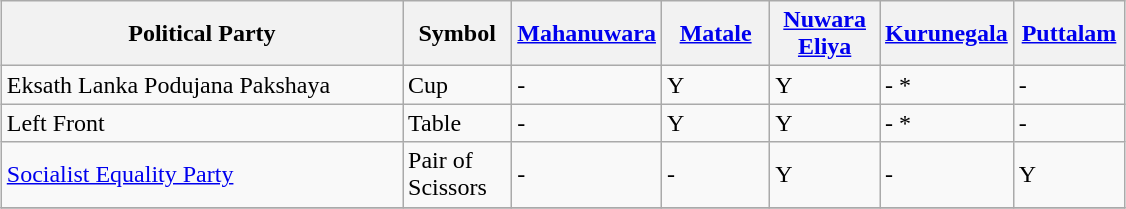<table class="wikitable" style="width:750px; margin: 1em auto 1em auto">
<tr>
<th width="40%">Political Party</th>
<th width="10%">Symbol</th>
<th width="10%"><a href='#'>Mahanuwara</a></th>
<th width="10%"><a href='#'>Matale</a></th>
<th width="10%"><a href='#'>Nuwara Eliya</a></th>
<th width="10%"><a href='#'>Kurunegala</a></th>
<th width="10%"><a href='#'>Puttalam</a></th>
</tr>
<tr>
<td>Eksath Lanka Podujana Pakshaya</td>
<td>Cup</td>
<td>-</td>
<td>Y</td>
<td>Y</td>
<td>- *</td>
<td>-</td>
</tr>
<tr>
<td>Left Front</td>
<td>Table</td>
<td>-</td>
<td>Y</td>
<td>Y</td>
<td>- *</td>
<td>-</td>
</tr>
<tr>
<td><a href='#'>Socialist Equality Party</a></td>
<td>Pair of Scissors</td>
<td>-</td>
<td>-</td>
<td>Y</td>
<td>-</td>
<td>Y</td>
</tr>
<tr>
</tr>
</table>
